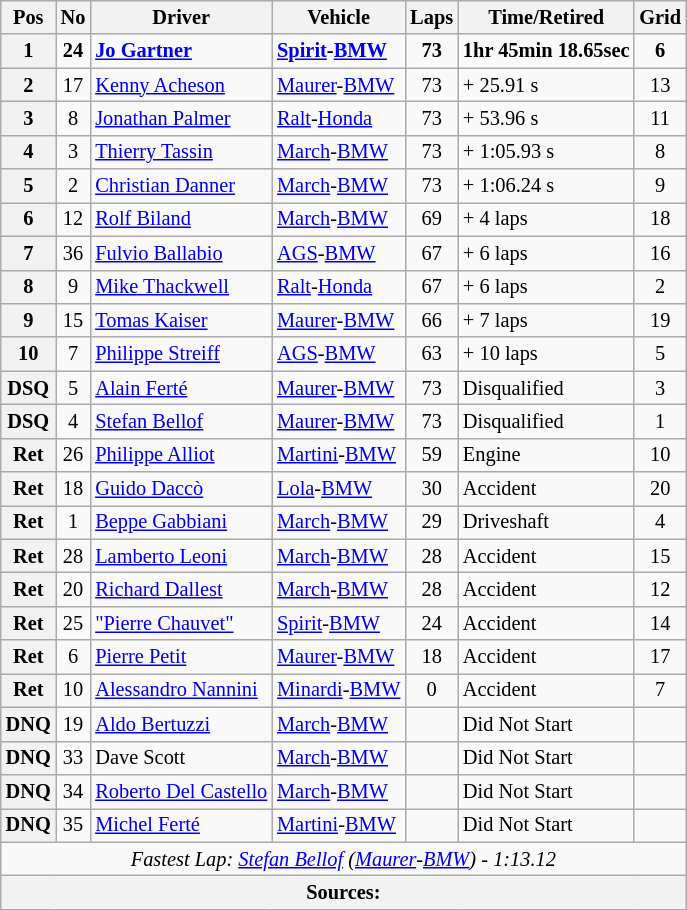<table class="wikitable" style="font-size: 85%;">
<tr>
<th>Pos</th>
<th>No</th>
<th>Driver</th>
<th>Vehicle</th>
<th>Laps</th>
<th>Time/Retired</th>
<th>Grid</th>
</tr>
<tr>
<th>1</th>
<td style="text-align:center;"><strong>24</strong></td>
<td> <strong><a href='#'>Jo Gartner</a></strong></td>
<td><strong><a href='#'>Spirit</a>-<a href='#'>BMW</a></strong></td>
<td style="text-align:center;"><strong>73</strong></td>
<td><strong>1hr 45min 18.65sec</strong></td>
<td style="text-align:center;"><strong>6</strong></td>
</tr>
<tr>
<th>2</th>
<td style="text-align:center;">17</td>
<td> <a href='#'>Kenny Acheson</a></td>
<td><a href='#'>Maurer</a>-<a href='#'>BMW</a></td>
<td style="text-align:center;">73</td>
<td>+ 25.91 s</td>
<td style="text-align:center;">13</td>
</tr>
<tr>
<th>3</th>
<td style="text-align:center;">8</td>
<td> <a href='#'>Jonathan Palmer</a></td>
<td><a href='#'>Ralt</a>-<a href='#'>Honda</a></td>
<td style="text-align:center;">73</td>
<td>+ 53.96 s</td>
<td style="text-align:center;">11</td>
</tr>
<tr>
<th>4</th>
<td style="text-align:center;">3</td>
<td> <a href='#'>Thierry Tassin</a></td>
<td><a href='#'>March</a>-<a href='#'>BMW</a></td>
<td style="text-align:center;">73</td>
<td>+ 1:05.93 s</td>
<td style="text-align:center;">8</td>
</tr>
<tr>
<th>5</th>
<td style="text-align:center;">2</td>
<td> <a href='#'>Christian Danner</a></td>
<td><a href='#'>March</a>-<a href='#'>BMW</a></td>
<td style="text-align:center;">73</td>
<td>+ 1:06.24 s</td>
<td style="text-align:center;">9</td>
</tr>
<tr>
<th>6</th>
<td style="text-align:center;">12</td>
<td> <a href='#'>Rolf Biland</a></td>
<td><a href='#'>March</a>-<a href='#'>BMW</a></td>
<td style="text-align:center;">69</td>
<td>+ 4 laps</td>
<td style="text-align:center;">18</td>
</tr>
<tr>
<th>7</th>
<td style="text-align:center;">36</td>
<td> <a href='#'>Fulvio Ballabio</a></td>
<td><a href='#'>AGS</a>-<a href='#'>BMW</a></td>
<td style="text-align:center;">67</td>
<td>+ 6 laps</td>
<td style="text-align:center;">16</td>
</tr>
<tr>
<th>8</th>
<td style="text-align:center;">9</td>
<td> <a href='#'>Mike Thackwell</a></td>
<td><a href='#'>Ralt</a>-<a href='#'>Honda</a></td>
<td style="text-align:center;">67</td>
<td>+ 6 laps</td>
<td style="text-align:center;">2</td>
</tr>
<tr>
<th>9</th>
<td style="text-align:center;">15</td>
<td> <a href='#'>Tomas Kaiser</a></td>
<td><a href='#'>Maurer</a>-<a href='#'>BMW</a></td>
<td style="text-align:center;">66</td>
<td>+ 7 laps</td>
<td style="text-align:center;">19</td>
</tr>
<tr>
<th>10</th>
<td style="text-align:center;">7</td>
<td> <a href='#'>Philippe Streiff</a></td>
<td><a href='#'>AGS</a>-<a href='#'>BMW</a></td>
<td style="text-align:center;">63</td>
<td>+ 10 laps</td>
<td style="text-align:center;">5</td>
</tr>
<tr>
<th>DSQ</th>
<td style="text-align:center;">5</td>
<td> <a href='#'>Alain Ferté</a></td>
<td><a href='#'>Maurer</a>-<a href='#'>BMW</a></td>
<td style="text-align:center;">73</td>
<td>Disqualified</td>
<td style="text-align:center;">3</td>
</tr>
<tr>
<th>DSQ</th>
<td style="text-align:center;">4</td>
<td> <a href='#'>Stefan Bellof</a></td>
<td><a href='#'>Maurer</a>-<a href='#'>BMW</a></td>
<td style="text-align:center;">73</td>
<td>Disqualified</td>
<td style="text-align:center;">1</td>
</tr>
<tr>
<th>Ret</th>
<td style="text-align:center;">26</td>
<td> <a href='#'>Philippe Alliot</a></td>
<td><a href='#'>Martini</a>-<a href='#'>BMW</a></td>
<td style="text-align:center;">59</td>
<td>Engine</td>
<td style="text-align:center;">10</td>
</tr>
<tr>
<th>Ret</th>
<td style="text-align:center;">18</td>
<td> <a href='#'>Guido Daccò</a></td>
<td><a href='#'>Lola</a>-<a href='#'>BMW</a></td>
<td style="text-align:center;">30</td>
<td>Accident</td>
<td style="text-align:center;">20</td>
</tr>
<tr>
<th>Ret</th>
<td style="text-align:center;">1</td>
<td> <a href='#'>Beppe Gabbiani</a></td>
<td><a href='#'>March</a>-<a href='#'>BMW</a></td>
<td style="text-align:center;">29</td>
<td>Driveshaft</td>
<td style="text-align:center;">4</td>
</tr>
<tr>
<th>Ret</th>
<td style="text-align:center;">28</td>
<td> <a href='#'>Lamberto Leoni</a></td>
<td><a href='#'>March</a>-<a href='#'>BMW</a></td>
<td style="text-align:center;">28</td>
<td>Accident</td>
<td style="text-align:center;">15</td>
</tr>
<tr>
<th>Ret</th>
<td style="text-align:center;">20</td>
<td> <a href='#'>Richard Dallest</a></td>
<td><a href='#'>March</a>-<a href='#'>BMW</a></td>
<td style="text-align:center;">28</td>
<td>Accident</td>
<td style="text-align:center;">12</td>
</tr>
<tr>
<th>Ret</th>
<td style="text-align:center;">25</td>
<td> <a href='#'>"Pierre Chauvet"</a></td>
<td><a href='#'>Spirit</a>-<a href='#'>BMW</a></td>
<td style="text-align:center;">24</td>
<td>Accident</td>
<td style="text-align:center;">14</td>
</tr>
<tr>
<th>Ret</th>
<td style="text-align:center;">6</td>
<td> <a href='#'>Pierre Petit</a></td>
<td><a href='#'>Maurer</a>-<a href='#'>BMW</a></td>
<td style="text-align:center;">18</td>
<td>Accident</td>
<td style="text-align:center;">17</td>
</tr>
<tr>
<th>Ret</th>
<td style="text-align:center;">10</td>
<td> <a href='#'>Alessandro Nannini</a></td>
<td><a href='#'>Minardi</a>-<a href='#'>BMW</a></td>
<td style="text-align:center;">0</td>
<td>Accident</td>
<td style="text-align:center;">7</td>
</tr>
<tr>
<th>DNQ</th>
<td style="text-align:center;">19</td>
<td> <a href='#'>Aldo Bertuzzi</a></td>
<td><a href='#'>March</a>-<a href='#'>BMW</a></td>
<td></td>
<td>Did Not Start</td>
<td></td>
</tr>
<tr>
<th>DNQ</th>
<td style="text-align:center;">33</td>
<td> Dave Scott</td>
<td><a href='#'>March</a>-<a href='#'>BMW</a></td>
<td></td>
<td>Did Not Start</td>
<td></td>
</tr>
<tr>
<th>DNQ</th>
<td style="text-align:center;">34</td>
<td> <a href='#'>Roberto Del Castello</a></td>
<td><a href='#'>March</a>-<a href='#'>BMW</a></td>
<td></td>
<td>Did Not Start</td>
<td></td>
</tr>
<tr>
<th>DNQ</th>
<td style="text-align:center;">35</td>
<td> <a href='#'>Michel Ferté</a></td>
<td><a href='#'>Martini</a>-<a href='#'>BMW</a></td>
<td></td>
<td>Did Not Start</td>
<td></td>
</tr>
<tr>
<td colspan="8" style="text-align:center;"><em>Fastest Lap: <a href='#'>Stefan Bellof</a> (<a href='#'>Maurer</a>-<a href='#'>BMW</a>) - 1:13.12</em></td>
</tr>
<tr>
<th colspan="8">Sources:</th>
</tr>
</table>
